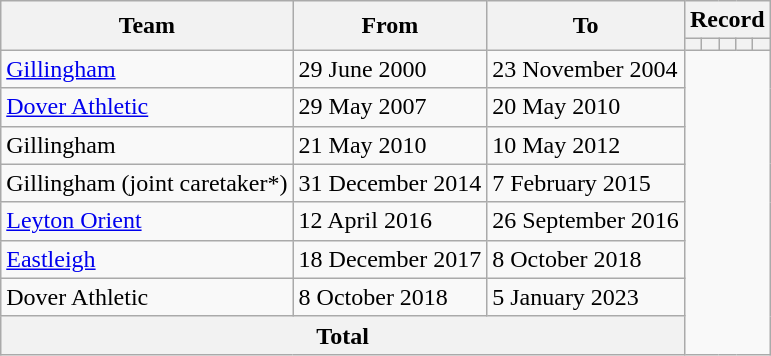<table class=wikitable style="text-align: center">
<tr>
<th rowspan=2>Team</th>
<th rowspan=2>From</th>
<th rowspan=2>To</th>
<th colspan=5>Record</th>
</tr>
<tr>
<th></th>
<th></th>
<th></th>
<th></th>
<th></th>
</tr>
<tr>
<td align=left><a href='#'>Gillingham</a></td>
<td align=left>29 June 2000</td>
<td align=left>23 November 2004<br></td>
</tr>
<tr>
<td align=left><a href='#'>Dover Athletic</a></td>
<td align=left>29 May 2007</td>
<td align=left>20 May 2010<br></td>
</tr>
<tr>
<td align=left>Gillingham</td>
<td align=left>21 May 2010</td>
<td align=left>10 May 2012<br></td>
</tr>
<tr>
<td align=left>Gillingham (joint caretaker*)</td>
<td align=left>31 December 2014</td>
<td align=left>7 February 2015<br></td>
</tr>
<tr>
<td align=left><a href='#'>Leyton Orient</a></td>
<td align=left>12 April 2016</td>
<td align=left>26 September 2016<br></td>
</tr>
<tr>
<td align=left><a href='#'>Eastleigh</a></td>
<td align=left>18 December 2017</td>
<td align=left>8 October 2018<br></td>
</tr>
<tr>
<td align=left>Dover Athletic</td>
<td align=left>8 October 2018</td>
<td align=left>5 January 2023<br></td>
</tr>
<tr>
<th colspan=3>Total<br></th>
</tr>
</table>
